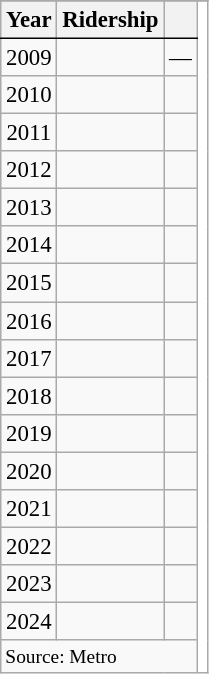<table class="wikitable" style="border-spacing: 1px; text-align:center; font-size:95%;">
<tr>
</tr>
<tr>
<th style="border-bottom:1px solid black">Year</th>
<th style="border-bottom:1px solid black">Ridership</th>
<th style="border-bottom:1px solid black"></th>
<th rowspan="18" style="background:#fff;"></th>
</tr>
<tr>
<td>2009</td>
<td></td>
<td>—</td>
</tr>
<tr>
<td>2010</td>
<td></td>
<td></td>
</tr>
<tr>
<td>2011</td>
<td></td>
<td></td>
</tr>
<tr>
<td>2012</td>
<td></td>
<td></td>
</tr>
<tr>
<td>2013</td>
<td></td>
<td></td>
</tr>
<tr>
<td>2014</td>
<td></td>
<td></td>
</tr>
<tr>
<td>2015</td>
<td></td>
<td></td>
</tr>
<tr>
<td>2016</td>
<td></td>
<td></td>
</tr>
<tr>
<td>2017</td>
<td></td>
<td></td>
</tr>
<tr>
<td>2018</td>
<td></td>
<td></td>
</tr>
<tr>
<td>2019</td>
<td></td>
<td></td>
</tr>
<tr>
<td>2020</td>
<td></td>
<td></td>
</tr>
<tr>
<td>2021</td>
<td></td>
<td></td>
</tr>
<tr>
<td>2022</td>
<td></td>
<td></td>
</tr>
<tr>
<td>2023</td>
<td></td>
<td></td>
</tr>
<tr>
<td>2024</td>
<td></td>
<td></td>
</tr>
<tr class="sortbottom">
<td colspan="3" style="border-top:1px solid black; font-size:85%; text-align:left">Source: Metro</td>
</tr>
</table>
